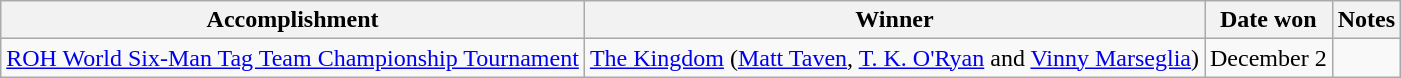<table class="wikitable">
<tr>
<th>Accomplishment</th>
<th>Winner</th>
<th>Date won</th>
<th>Notes</th>
</tr>
<tr>
<td><a href='#'>ROH World Six-Man Tag Team Championship Tournament</a></td>
<td><a href='#'>The Kingdom</a> (<a href='#'>Matt Taven</a>, <a href='#'>T. K. O'Ryan</a> and <a href='#'>Vinny Marseglia</a>)</td>
<td>December 2</td>
<td></td>
</tr>
</table>
